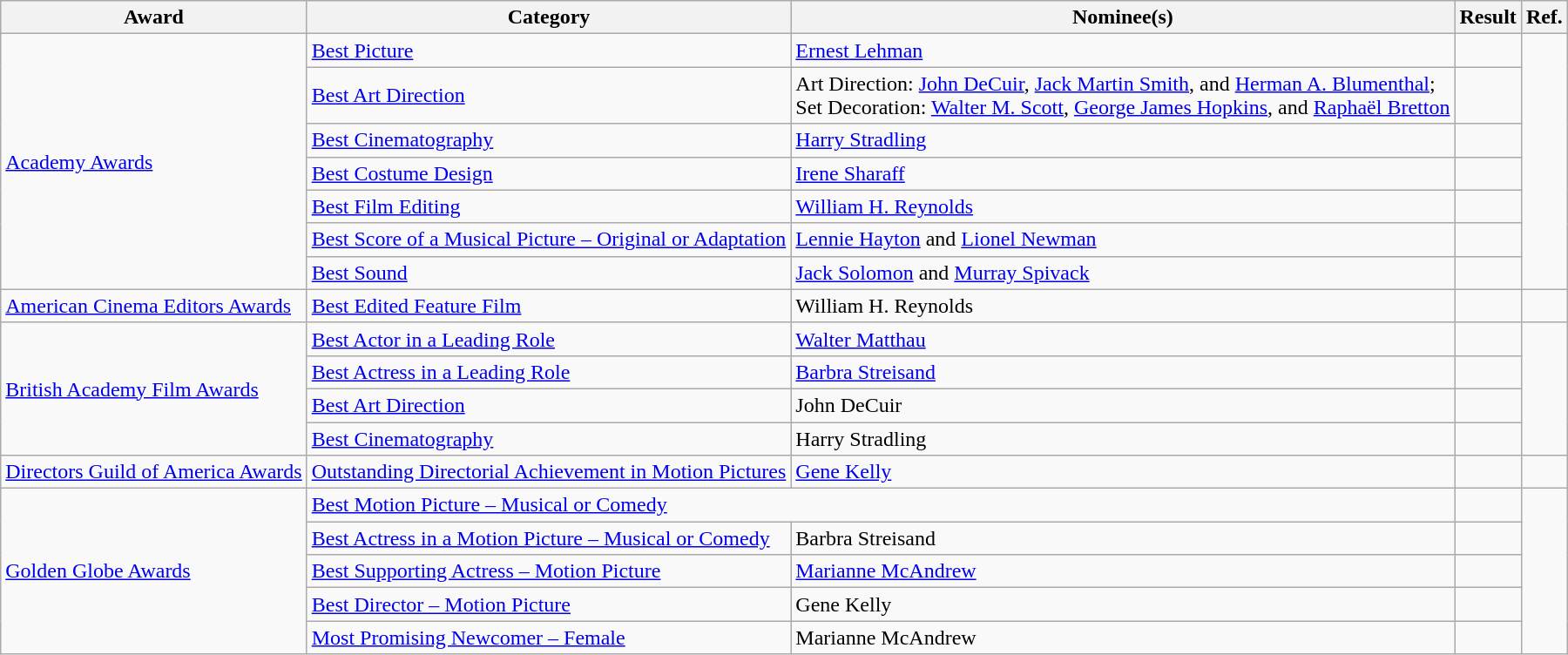<table class="wikitable plainrowheaders">
<tr>
<th>Award</th>
<th>Category</th>
<th>Nominee(s)</th>
<th>Result</th>
<th>Ref.</th>
</tr>
<tr>
<td rowspan="7"><a href='#'>Academy Awards</a></td>
<td><a href='#'>Best Picture</a></td>
<td><a href='#'>Ernest Lehman</a></td>
<td></td>
<td align="center" rowspan="7"> <br> </td>
</tr>
<tr>
<td><a href='#'>Best Art Direction</a></td>
<td>Art Direction: <a href='#'>John DeCuir</a>, <a href='#'>Jack Martin Smith</a>, and <a href='#'>Herman A. Blumenthal</a>; <br> Set Decoration: <a href='#'>Walter M. Scott</a>, <a href='#'>George James Hopkins</a>, and <a href='#'>Raphaël Bretton</a></td>
<td></td>
</tr>
<tr>
<td><a href='#'>Best Cinematography</a></td>
<td><a href='#'>Harry Stradling</a></td>
<td></td>
</tr>
<tr>
<td><a href='#'>Best Costume Design</a></td>
<td><a href='#'>Irene Sharaff</a></td>
<td></td>
</tr>
<tr>
<td><a href='#'>Best Film Editing</a></td>
<td><a href='#'>William H. Reynolds</a></td>
<td></td>
</tr>
<tr>
<td><a href='#'>Best Score of a Musical Picture – Original or Adaptation</a></td>
<td><a href='#'>Lennie Hayton</a> and <a href='#'>Lionel Newman</a></td>
<td></td>
</tr>
<tr>
<td><a href='#'>Best Sound</a></td>
<td><a href='#'>Jack Solomon</a> and <a href='#'>Murray Spivack</a></td>
<td></td>
</tr>
<tr>
<td><a href='#'>American Cinema Editors Awards</a></td>
<td><a href='#'>Best Edited Feature Film</a></td>
<td>William H. Reynolds</td>
<td></td>
<td align="center"></td>
</tr>
<tr>
<td rowspan="4"><a href='#'>British Academy Film Awards</a></td>
<td><a href='#'>Best Actor in a Leading Role</a></td>
<td><a href='#'>Walter Matthau</a></td>
<td></td>
<td align="center" rowspan="4"></td>
</tr>
<tr>
<td><a href='#'>Best Actress in a Leading Role</a></td>
<td><a href='#'>Barbra Streisand</a></td>
<td></td>
</tr>
<tr>
<td><a href='#'>Best Art Direction</a></td>
<td>John DeCuir</td>
<td></td>
</tr>
<tr>
<td><a href='#'>Best Cinematography</a></td>
<td>Harry Stradling</td>
<td></td>
</tr>
<tr>
<td><a href='#'>Directors Guild of America Awards</a></td>
<td><a href='#'>Outstanding Directorial Achievement in Motion Pictures</a></td>
<td><a href='#'>Gene Kelly</a></td>
<td></td>
<td align="center"></td>
</tr>
<tr>
<td rowspan="5"><a href='#'>Golden Globe Awards</a></td>
<td colspan="2"><a href='#'>Best Motion Picture – Musical or Comedy</a></td>
<td></td>
<td align="center" rowspan="5"></td>
</tr>
<tr>
<td><a href='#'>Best Actress in a Motion Picture – Musical or Comedy</a></td>
<td>Barbra Streisand</td>
<td></td>
</tr>
<tr>
<td><a href='#'>Best Supporting Actress – Motion Picture</a></td>
<td><a href='#'>Marianne McAndrew</a></td>
<td></td>
</tr>
<tr>
<td><a href='#'>Best Director – Motion Picture</a></td>
<td>Gene Kelly</td>
<td></td>
</tr>
<tr>
<td><a href='#'>Most Promising Newcomer – Female</a></td>
<td>Marianne McAndrew</td>
<td></td>
</tr>
</table>
